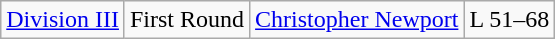<table class="wikitable">
<tr>
<td rowspan="5"><a href='#'>Division III</a></td>
<td>First Round</td>
<td><a href='#'>Christopher Newport</a></td>
<td>L 51–68</td>
</tr>
</table>
